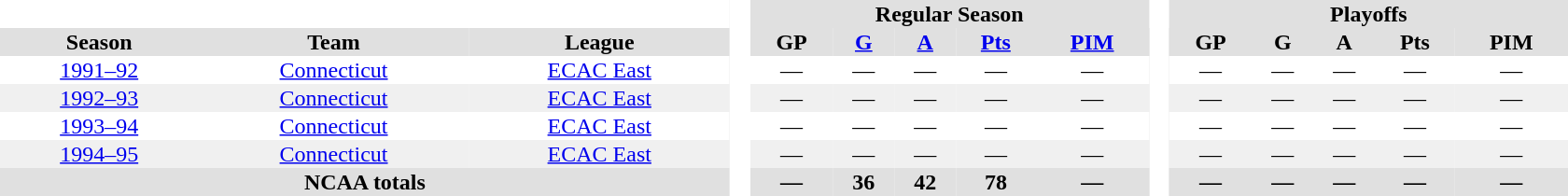<table border="0" cellpadding="1" cellspacing="0" style="text-align:center; width:70em">
<tr bgcolor="#e0e0e0">
<th colspan="3"  bgcolor="#ffffff"> </th>
<th rowspan="99" bgcolor="#ffffff"> </th>
<th colspan="5">Regular Season</th>
<th rowspan="99" bgcolor="#ffffff"> </th>
<th colspan="5">Playoffs</th>
</tr>
<tr bgcolor="#e0e0e0">
<th>Season</th>
<th>Team</th>
<th>League</th>
<th>GP</th>
<th><a href='#'>G</a></th>
<th><a href='#'>A</a></th>
<th><a href='#'>Pts</a></th>
<th><a href='#'>PIM</a></th>
<th>GP</th>
<th>G</th>
<th>A</th>
<th>Pts</th>
<th>PIM</th>
</tr>
<tr>
<td><a href='#'>1991–92</a></td>
<td><a href='#'>Connecticut</a></td>
<td><a href='#'>ECAC East</a></td>
<td>—</td>
<td>—</td>
<td>—</td>
<td>—</td>
<td>—</td>
<td>—</td>
<td>—</td>
<td>—</td>
<td>—</td>
<td>—</td>
</tr>
<tr bgcolor="f0f0f0">
<td><a href='#'>1992–93</a></td>
<td><a href='#'>Connecticut</a></td>
<td><a href='#'>ECAC East</a></td>
<td>—</td>
<td>—</td>
<td>—</td>
<td>—</td>
<td>—</td>
<td>—</td>
<td>—</td>
<td>—</td>
<td>—</td>
<td>—</td>
</tr>
<tr>
<td><a href='#'>1993–94</a></td>
<td><a href='#'>Connecticut</a></td>
<td><a href='#'>ECAC East</a></td>
<td>—</td>
<td>—</td>
<td>—</td>
<td>—</td>
<td>—</td>
<td>—</td>
<td>—</td>
<td>—</td>
<td>—</td>
<td>—</td>
</tr>
<tr bgcolor="f0f0f0">
<td><a href='#'>1994–95</a></td>
<td><a href='#'>Connecticut</a></td>
<td><a href='#'>ECAC East</a></td>
<td>—</td>
<td>—</td>
<td>—</td>
<td>—</td>
<td>—</td>
<td>—</td>
<td>—</td>
<td>—</td>
<td>—</td>
<td>—</td>
</tr>
<tr bgcolor="#e0e0e0">
<th colspan="3">NCAA totals</th>
<th>—</th>
<th>36</th>
<th>42</th>
<th>78</th>
<th>—</th>
<th>—</th>
<th>—</th>
<th>—</th>
<th>—</th>
<th>—</th>
</tr>
</table>
